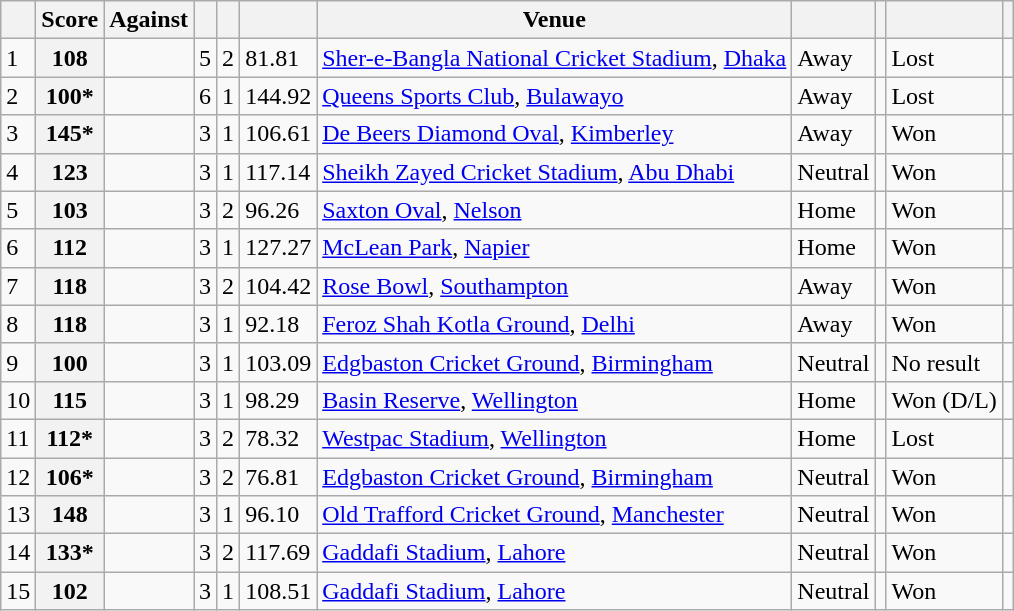<table class="wikitable plainrowheaders sortable">
<tr>
<th></th>
<th>Score</th>
<th>Against</th>
<th><a href='#'></a></th>
<th><a href='#'></a></th>
<th><a href='#'></a></th>
<th>Venue</th>
<th></th>
<th></th>
<th></th>
<th scope="col" class="unsortable"></th>
</tr>
<tr>
<td>1</td>
<th scope="row"> 108</th>
<td></td>
<td>5</td>
<td>2</td>
<td>81.81</td>
<td><a href='#'>Sher-e-Bangla National Cricket Stadium</a>, <a href='#'>Dhaka</a></td>
<td>Away</td>
<td></td>
<td>Lost</td>
<td></td>
</tr>
<tr>
<td>2</td>
<th scope="row"> 100*</th>
<td></td>
<td>6</td>
<td>1</td>
<td>144.92</td>
<td><a href='#'>Queens Sports Club</a>, <a href='#'>Bulawayo</a></td>
<td>Away</td>
<td></td>
<td>Lost</td>
<td></td>
</tr>
<tr>
<td>3</td>
<th scope="row"> 145* </th>
<td></td>
<td>3</td>
<td>1</td>
<td>106.61</td>
<td><a href='#'>De Beers Diamond Oval</a>, <a href='#'>Kimberley</a></td>
<td>Away</td>
<td></td>
<td>Won</td>
<td></td>
</tr>
<tr>
<td>4</td>
<th scope="row"> 123  </th>
<td></td>
<td>3</td>
<td>1</td>
<td>117.14</td>
<td><a href='#'>Sheikh Zayed Cricket Stadium</a>, <a href='#'>Abu Dhabi</a></td>
<td>Neutral</td>
<td></td>
<td>Won</td>
<td></td>
</tr>
<tr>
<td>5</td>
<th scope="row"> 103 </th>
<td></td>
<td>3</td>
<td>2</td>
<td>96.26</td>
<td><a href='#'>Saxton Oval</a>, <a href='#'>Nelson</a></td>
<td>Home</td>
<td></td>
<td>Won</td>
<td></td>
</tr>
<tr>
<td>6</td>
<th scope="row"> 112 </th>
<td></td>
<td>3</td>
<td>1</td>
<td>127.27</td>
<td><a href='#'>McLean Park</a>, <a href='#'>Napier</a></td>
<td>Home</td>
<td></td>
<td>Won</td>
<td></td>
</tr>
<tr>
<td>7</td>
<th scope="row"> 118 </th>
<td></td>
<td>3</td>
<td>2</td>
<td>104.42</td>
<td><a href='#'>Rose Bowl</a>, <a href='#'>Southampton</a></td>
<td>Away</td>
<td></td>
<td>Won</td>
<td></td>
</tr>
<tr>
<td>8</td>
<th scope="row"> 118  </th>
<td></td>
<td>3</td>
<td>1</td>
<td>92.18</td>
<td><a href='#'>Feroz Shah Kotla Ground</a>, <a href='#'>Delhi</a></td>
<td>Away</td>
<td></td>
<td>Won</td>
<td></td>
</tr>
<tr>
<td>9</td>
<th scope="row"> 100 </th>
<td></td>
<td>3</td>
<td>1</td>
<td>103.09</td>
<td><a href='#'>Edgbaston Cricket Ground</a>, <a href='#'>Birmingham</a></td>
<td>Neutral</td>
<td></td>
<td>No result</td>
<td></td>
</tr>
<tr>
<td>10</td>
<th scope="row"> 115  </th>
<td></td>
<td>3</td>
<td>1</td>
<td>98.29</td>
<td><a href='#'>Basin Reserve</a>, <a href='#'>Wellington</a></td>
<td>Home</td>
<td></td>
<td>Won (D/L)</td>
<td></td>
</tr>
<tr>
<td>11</td>
<th scope="row"> 112* </th>
<td></td>
<td>3</td>
<td>2</td>
<td>78.32</td>
<td><a href='#'>Westpac Stadium</a>, <a href='#'>Wellington</a></td>
<td>Home</td>
<td></td>
<td>Lost</td>
<td></td>
</tr>
<tr>
<td>12</td>
<th scope="row"> 106*  </th>
<td></td>
<td>3</td>
<td>2</td>
<td>76.81</td>
<td><a href='#'>Edgbaston Cricket Ground</a>, <a href='#'>Birmingham</a></td>
<td>Neutral</td>
<td></td>
<td>Won</td>
<td></td>
</tr>
<tr>
<td>13</td>
<th scope="row"> 148  </th>
<td></td>
<td>3</td>
<td>1</td>
<td>96.10</td>
<td><a href='#'>Old Trafford Cricket Ground</a>, <a href='#'>Manchester</a></td>
<td>Neutral</td>
<td></td>
<td>Won</td>
<td></td>
</tr>
<tr>
<td>14</td>
<th scope="row"> 133* </th>
<td></td>
<td>3</td>
<td>2</td>
<td>117.69</td>
<td><a href='#'>Gaddafi Stadium</a>, <a href='#'>Lahore</a></td>
<td>Neutral</td>
<td></td>
<td>Won</td>
<td></td>
</tr>
<tr>
<td>15</td>
<th scope="row"> 102</th>
<td></td>
<td>3</td>
<td>1</td>
<td>108.51</td>
<td><a href='#'>Gaddafi Stadium</a>, <a href='#'>Lahore</a></td>
<td>Neutral</td>
<td></td>
<td>Won</td>
<td></td>
</tr>
</table>
